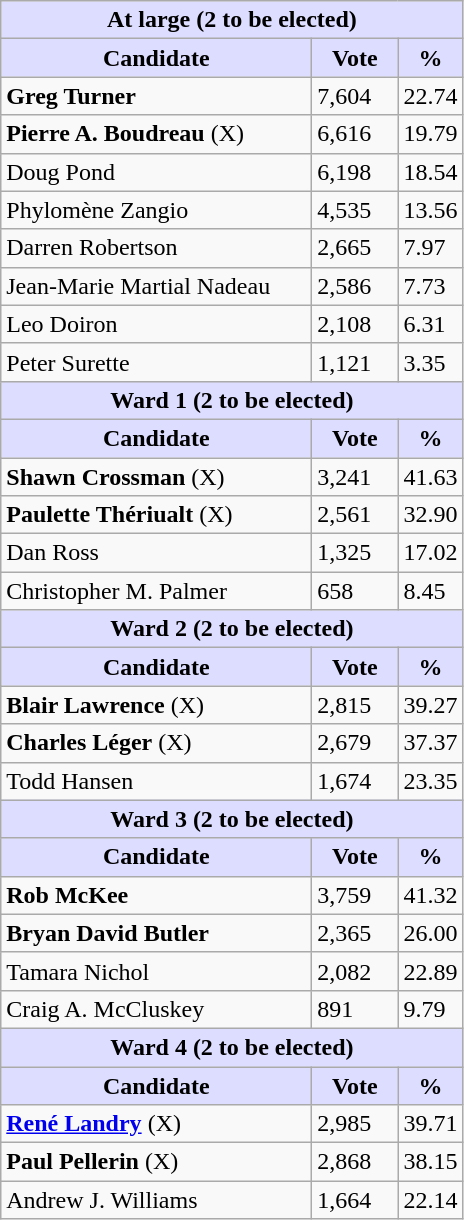<table class="wikitable">
<tr>
<th style="background:#ddf;" colspan="3">At large (2 to be elected)</th>
</tr>
<tr>
<th style="background:#ddf; width:200px;">Candidate</th>
<th style="background:#ddf; width:50px;">Vote</th>
<th style="background:#ddf; width:30px;">%</th>
</tr>
<tr>
<td><strong>Greg Turner</strong></td>
<td>7,604</td>
<td>22.74</td>
</tr>
<tr>
<td><strong>Pierre A. Boudreau</strong> (X)</td>
<td>6,616</td>
<td>19.79</td>
</tr>
<tr>
<td>Doug Pond</td>
<td>6,198</td>
<td>18.54</td>
</tr>
<tr>
<td>Phylomène Zangio</td>
<td>4,535</td>
<td>13.56</td>
</tr>
<tr>
<td>Darren Robertson</td>
<td>2,665</td>
<td>7.97</td>
</tr>
<tr>
<td>Jean-Marie Martial Nadeau</td>
<td>2,586</td>
<td>7.73</td>
</tr>
<tr>
<td>Leo Doiron</td>
<td>2,108</td>
<td>6.31</td>
</tr>
<tr>
<td>Peter Surette</td>
<td>1,121</td>
<td>3.35</td>
</tr>
<tr>
<th style="background:#ddf;" colspan="3">Ward 1 (2 to be elected)</th>
</tr>
<tr>
<th style="background:#ddf; width:200px;">Candidate</th>
<th style="background:#ddf; width:50px;">Vote</th>
<th style="background:#ddf; width:30px;">%</th>
</tr>
<tr>
<td><strong>Shawn Crossman</strong> (X)</td>
<td>3,241</td>
<td>41.63</td>
</tr>
<tr>
<td><strong>Paulette Thériualt</strong> (X)</td>
<td>2,561</td>
<td>32.90</td>
</tr>
<tr>
<td>Dan Ross</td>
<td>1,325</td>
<td>17.02</td>
</tr>
<tr>
<td>Christopher M. Palmer</td>
<td>658</td>
<td>8.45</td>
</tr>
<tr>
<th style="background:#ddf;" colspan="3">Ward 2 (2 to be elected)</th>
</tr>
<tr>
<th style="background:#ddf; width:200px;">Candidate</th>
<th style="background:#ddf; width:50px;">Vote</th>
<th style="background:#ddf; width:30px;">%</th>
</tr>
<tr>
<td><strong>Blair Lawrence</strong> (X)</td>
<td>2,815</td>
<td>39.27</td>
</tr>
<tr>
<td><strong>Charles Léger</strong> (X)</td>
<td>2,679</td>
<td>37.37</td>
</tr>
<tr>
<td>Todd Hansen</td>
<td>1,674</td>
<td>23.35</td>
</tr>
<tr>
<th style="background:#ddf;" colspan="3">Ward 3 (2 to be elected)</th>
</tr>
<tr>
<th style="background:#ddf; width:200px;">Candidate</th>
<th style="background:#ddf; width:50px;">Vote</th>
<th style="background:#ddf; width:30px;">%</th>
</tr>
<tr>
<td><strong>Rob McKee</strong></td>
<td>3,759</td>
<td>41.32</td>
</tr>
<tr>
<td><strong>Bryan David Butler</strong></td>
<td>2,365</td>
<td>26.00</td>
</tr>
<tr>
<td>Tamara Nichol</td>
<td>2,082</td>
<td>22.89</td>
</tr>
<tr>
<td>Craig A. McCluskey</td>
<td>891</td>
<td>9.79</td>
</tr>
<tr>
<th style="background:#ddf;" colspan="3">Ward 4 (2 to be elected)</th>
</tr>
<tr>
<th style="background:#ddf; width:200px;">Candidate</th>
<th style="background:#ddf; width:50px;">Vote</th>
<th style="background:#ddf; width:30px;">%</th>
</tr>
<tr>
<td><strong><a href='#'>René Landry</a></strong> (X)</td>
<td>2,985</td>
<td>39.71</td>
</tr>
<tr>
<td><strong>Paul Pellerin</strong> (X)</td>
<td>2,868</td>
<td>38.15</td>
</tr>
<tr>
<td>Andrew J. Williams</td>
<td>1,664</td>
<td>22.14</td>
</tr>
</table>
